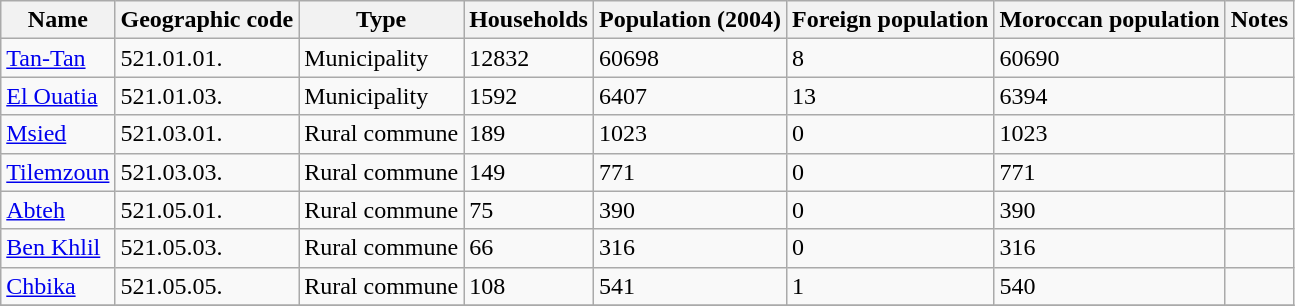<table class="wikitable sortable">
<tr>
<th>Name</th>
<th>Geographic code</th>
<th>Type</th>
<th>Households</th>
<th>Population (2004)</th>
<th>Foreign population</th>
<th>Moroccan population</th>
<th>Notes</th>
</tr>
<tr>
<td><a href='#'>Tan-Tan</a></td>
<td>521.01.01.</td>
<td>Municipality</td>
<td>12832</td>
<td>60698</td>
<td>8</td>
<td>60690</td>
<td></td>
</tr>
<tr>
<td><a href='#'>El Ouatia</a></td>
<td>521.01.03.</td>
<td>Municipality</td>
<td>1592</td>
<td>6407</td>
<td>13</td>
<td>6394</td>
<td></td>
</tr>
<tr>
<td><a href='#'>Msied</a></td>
<td>521.03.01.</td>
<td>Rural commune</td>
<td>189</td>
<td>1023</td>
<td>0</td>
<td>1023</td>
<td></td>
</tr>
<tr>
<td><a href='#'>Tilemzoun</a></td>
<td>521.03.03.</td>
<td>Rural commune</td>
<td>149</td>
<td>771</td>
<td>0</td>
<td>771</td>
<td></td>
</tr>
<tr>
<td><a href='#'>Abteh</a></td>
<td>521.05.01.</td>
<td>Rural commune</td>
<td>75</td>
<td>390</td>
<td>0</td>
<td>390</td>
<td></td>
</tr>
<tr>
<td><a href='#'>Ben Khlil</a></td>
<td>521.05.03.</td>
<td>Rural commune</td>
<td>66</td>
<td>316</td>
<td>0</td>
<td>316</td>
<td></td>
</tr>
<tr>
<td><a href='#'>Chbika</a></td>
<td>521.05.05.</td>
<td>Rural commune</td>
<td>108</td>
<td>541</td>
<td>1</td>
<td>540</td>
<td></td>
</tr>
<tr>
</tr>
</table>
